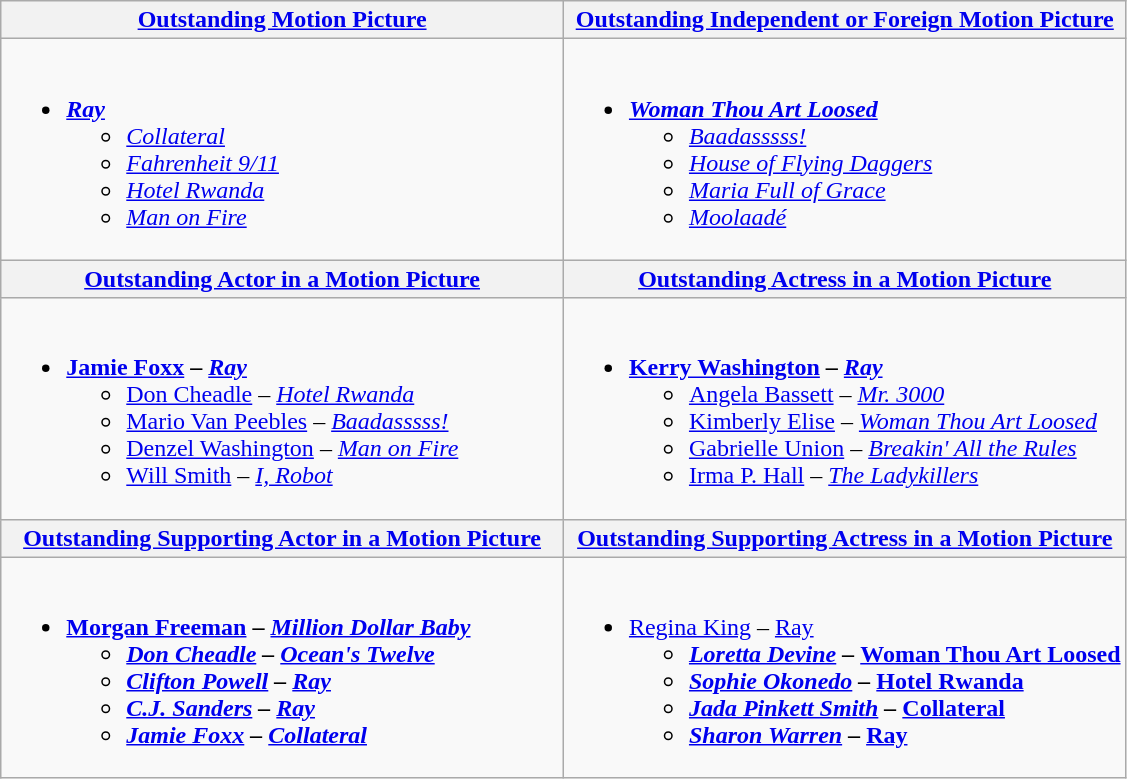<table class="wikitable">
<tr>
<th style="width=50%"><a href='#'>Outstanding Motion Picture</a></th>
<th><a href='#'>Outstanding Independent or Foreign Motion Picture</a></th>
</tr>
<tr>
<td valign="top" width="50%"><br><ul><li><a href='#'><strong><em>Ray</em></strong></a><ul><li><em><a href='#'>Collateral</a></em></li><li><em><a href='#'>Fahrenheit 9/11</a></em></li><li><em><a href='#'>Hotel Rwanda</a></em></li><li><em><a href='#'>Man on Fire</a></em></li></ul></li></ul></td>
<td><br><ul><li><strong><em><a href='#'>Woman Thou Art Loosed</a></em></strong><ul><li><em><a href='#'>Baadasssss!</a></em></li><li><em><a href='#'>House of Flying Daggers</a></em></li><li><em><a href='#'>Maria Full of Grace</a></em></li><li><em><a href='#'>Moolaadé</a></em></li></ul></li></ul></td>
</tr>
<tr>
<th style="width=50%"><a href='#'>Outstanding Actor in a Motion Picture</a></th>
<th style="width=50%"><a href='#'>Outstanding Actress in a Motion Picture</a></th>
</tr>
<tr>
<td width="50%" valign="top"><br><ul><li><strong><a href='#'>Jamie Foxx</a> – <a href='#'><em>Ray</em></a></strong><ul><li><a href='#'>Don Cheadle</a> – <em><a href='#'>Hotel Rwanda</a></em></li><li><a href='#'>Mario Van Peebles</a> – <em><a href='#'>Baadasssss!</a></em></li><li><a href='#'>Denzel Washington</a> – <em><a href='#'>Man on Fire</a></em></li><li><a href='#'>Will Smith</a> – <em><a href='#'>I, Robot</a></em></li></ul></li></ul></td>
<td width="50%" valign="top"><br><ul><li><strong><a href='#'>Kerry Washington</a> – <a href='#'><em>Ray</em></a></strong><ul><li><a href='#'>Angela Bassett</a> – <em><a href='#'>Mr. 3000</a></em></li><li><a href='#'>Kimberly Elise</a> – <em><a href='#'>Woman Thou Art Loosed</a></em></li><li><a href='#'>Gabrielle Union</a> – <em><a href='#'>Breakin' All the Rules</a></em></li><li><a href='#'>Irma P. Hall</a> – <em><a href='#'>The Ladykillers</a></em></li></ul></li></ul></td>
</tr>
<tr>
<th style="width=50%"><a href='#'>Outstanding Supporting Actor in a Motion Picture</a></th>
<th style="width=50%"><a href='#'>Outstanding Supporting Actress in a Motion Picture</a></th>
</tr>
<tr>
<td width="50%" valign="top"><br><ul><li><strong><a href='#'>Morgan Freeman</a> – <em><a href='#'>Million Dollar Baby</a><strong><em><ul><li><a href='#'>Don Cheadle</a> – </em><a href='#'>Ocean's Twelve</a><em></li><li><a href='#'>Clifton Powell</a> – </em><a href='#'>Ray</a><em></li><li><a href='#'>C.J. Sanders</a> – </em><a href='#'>Ray</a><em></li><li><a href='#'>Jamie Foxx</a> – </em><a href='#'>Collateral</a><em></li></ul></li></ul></td>
<td width="50%" valign="top"><br><ul><li></strong><a href='#'>Regina King</a> – <a href='#'></em>Ray<em></a><strong><ul><li><a href='#'>Loretta Devine</a> – </em><a href='#'>Woman Thou Art Loosed</a><em></li><li><a href='#'>Sophie Okonedo</a> – </em><a href='#'>Hotel Rwanda</a><em></li><li><a href='#'>Jada Pinkett Smith</a> – </em><a href='#'>Collateral</a><em></li><li><a href='#'>Sharon Warren</a> – </em><a href='#'>Ray</a><em></li></ul></li></ul></td>
</tr>
</table>
